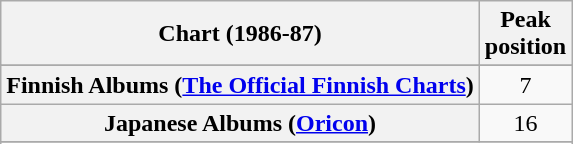<table class="wikitable sortable plainrowheaders">
<tr>
<th>Chart (1986-87)</th>
<th>Peak<br>position</th>
</tr>
<tr>
</tr>
<tr>
</tr>
<tr>
<th scope="row">Finnish Albums (<a href='#'>The Official Finnish Charts</a>)</th>
<td align="center">7</td>
</tr>
<tr>
<th scope="row">Japanese Albums (<a href='#'>Oricon</a>)</th>
<td align="center">16</td>
</tr>
<tr>
</tr>
<tr>
</tr>
</table>
